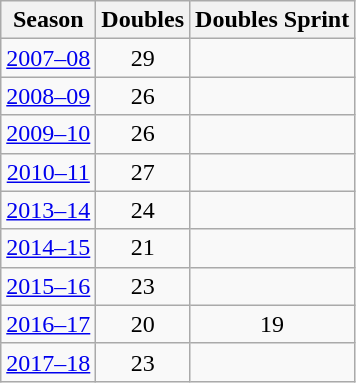<table class="wikitable sortable" style="text-align:center;">
<tr>
<th>Season</th>
<th>Doubles</th>
<th>Doubles Sprint</th>
</tr>
<tr>
<td><a href='#'>2007–08</a></td>
<td>29</td>
<td></td>
</tr>
<tr>
<td><a href='#'>2008–09</a></td>
<td>26</td>
<td></td>
</tr>
<tr>
<td><a href='#'>2009–10</a></td>
<td>26</td>
<td></td>
</tr>
<tr>
<td><a href='#'>2010–11</a></td>
<td>27</td>
<td></td>
</tr>
<tr>
<td><a href='#'>2013–14</a></td>
<td>24</td>
<td></td>
</tr>
<tr>
<td><a href='#'>2014–15</a></td>
<td>21</td>
<td></td>
</tr>
<tr>
<td><a href='#'>2015–16</a></td>
<td>23</td>
<td></td>
</tr>
<tr>
<td><a href='#'>2016–17</a></td>
<td>20</td>
<td>19</td>
</tr>
<tr>
<td><a href='#'>2017–18</a></td>
<td>23</td>
<td></td>
</tr>
</table>
